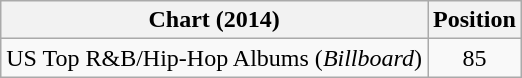<table class="wikitable">
<tr>
<th>Chart (2014)</th>
<th>Position</th>
</tr>
<tr>
<td>US Top R&B/Hip-Hop Albums (<em>Billboard</em>)</td>
<td style="text-align:center">85</td>
</tr>
</table>
